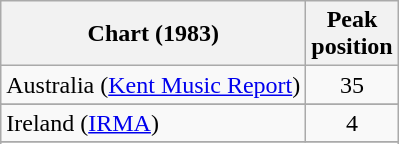<table class="wikitable sortable">
<tr>
<th>Chart (1983)</th>
<th>Peak<br>position</th>
</tr>
<tr>
<td>Australia (<a href='#'>Kent Music Report</a>)</td>
<td style="text-align:center;">35</td>
</tr>
<tr>
</tr>
<tr>
<td>Ireland (<a href='#'>IRMA</a>)</td>
<td style="text-align:center;">4</td>
</tr>
<tr>
</tr>
<tr>
</tr>
<tr>
</tr>
</table>
